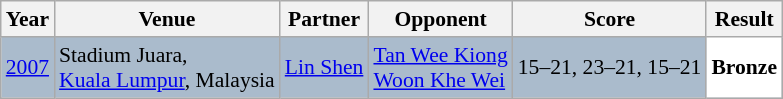<table class="sortable wikitable" style="font-size: 90%;">
<tr>
<th>Year</th>
<th>Venue</th>
<th>Partner</th>
<th>Opponent</th>
<th>Score</th>
<th>Result</th>
</tr>
<tr style="background:#AABBCC">
<td align="center"><a href='#'>2007</a></td>
<td align="left">Stadium Juara,<br><a href='#'>Kuala Lumpur</a>, Malaysia</td>
<td align="left"> <a href='#'>Lin Shen</a></td>
<td align="left"> <a href='#'>Tan Wee Kiong</a><br> <a href='#'>Woon Khe Wei</a></td>
<td align="left">15–21, 23–21, 15–21</td>
<td style="text-align:left; background:white"> <strong>Bronze</strong></td>
</tr>
</table>
